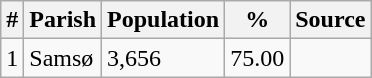<table class="wikitable unsortable">
<tr>
<th rowspan="1">#</th>
<th rowspan="1">Parish</th>
<th rowspan="1">Population</th>
<th rowspan="1">%</th>
<th rowspan="1">Source</th>
</tr>
<tr>
<td>1</td>
<td>Samsø</td>
<td>3,656</td>
<td>75.00</td>
<td></td>
</tr>
</table>
